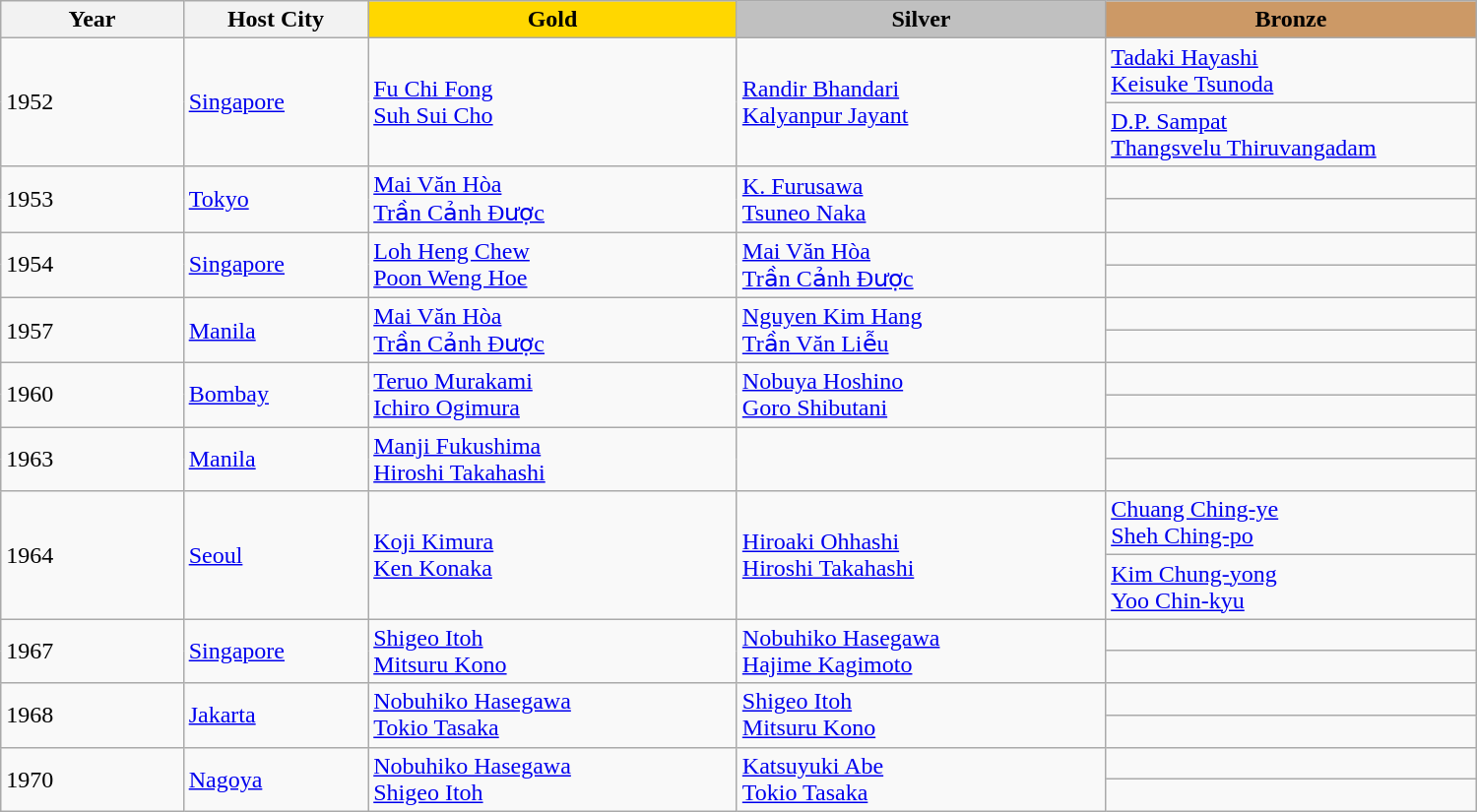<table class="wikitable" style="text-align:left; width:1000px;">
<tr>
<th width="120">Year</th>
<th width="120">Host City</th>
<th width="250" style="background-color: gold">Gold</th>
<th width="250" style="background-color: silver">Silver</th>
<th width="250" style="background-color: #cc9966">Bronze</th>
</tr>
<tr>
<td rowspan=2>1952</td>
<td rowspan=2><a href='#'>Singapore</a></td>
<td rowspan=2> <a href='#'>Fu Chi Fong</a><br> <a href='#'>Suh Sui Cho</a></td>
<td rowspan=2> <a href='#'>Randir Bhandari</a><br> <a href='#'>Kalyanpur Jayant</a></td>
<td> <a href='#'>Tadaki Hayashi</a><br> <a href='#'>Keisuke Tsunoda</a></td>
</tr>
<tr>
<td> <a href='#'>D.P. Sampat</a><br> <a href='#'>Thangsvelu Thiruvangadam</a></td>
</tr>
<tr>
<td rowspan=2>1953</td>
<td rowspan=2><a href='#'>Tokyo</a></td>
<td rowspan=2> <a href='#'>Mai Văn Hòa</a><br> <a href='#'>Trần Cảnh Được</a></td>
<td rowspan=2> <a href='#'>K. Furusawa</a><br> <a href='#'>Tsuneo Naka</a></td>
<td></td>
</tr>
<tr>
<td></td>
</tr>
<tr>
<td rowspan=2>1954</td>
<td rowspan=2><a href='#'>Singapore</a></td>
<td rowspan=2> <a href='#'>Loh Heng Chew</a><br> <a href='#'>Poon Weng Hoe</a></td>
<td rowspan=2> <a href='#'>Mai Văn Hòa</a><br> <a href='#'>Trần Cảnh Được</a></td>
<td></td>
</tr>
<tr>
<td></td>
</tr>
<tr>
<td rowspan=2>1957</td>
<td rowspan=2><a href='#'>Manila</a></td>
<td rowspan=2> <a href='#'>Mai Văn Hòa</a><br> <a href='#'>Trần Cảnh Được</a></td>
<td rowspan=2> <a href='#'>Nguyen Kim Hang</a><br> <a href='#'>Trần Văn Liễu</a></td>
<td></td>
</tr>
<tr>
<td></td>
</tr>
<tr>
<td rowspan=2>1960</td>
<td rowspan=2><a href='#'>Bombay</a></td>
<td rowspan=2> <a href='#'>Teruo Murakami</a><br> <a href='#'>Ichiro Ogimura</a></td>
<td rowspan=2> <a href='#'>Nobuya Hoshino</a><br> <a href='#'>Goro Shibutani</a></td>
<td></td>
</tr>
<tr>
<td></td>
</tr>
<tr>
<td rowspan=2>1963</td>
<td rowspan=2><a href='#'>Manila</a></td>
<td rowspan=2> <a href='#'>Manji Fukushima</a><br> <a href='#'>Hiroshi Takahashi</a></td>
<td rowspan=2></td>
<td></td>
</tr>
<tr>
<td></td>
</tr>
<tr>
<td rowspan=2>1964</td>
<td rowspan=2><a href='#'>Seoul</a></td>
<td rowspan=2> <a href='#'>Koji Kimura</a><br> <a href='#'>Ken Konaka</a></td>
<td rowspan=2> <a href='#'>Hiroaki Ohhashi</a><br> <a href='#'>Hiroshi Takahashi</a></td>
<td> <a href='#'>Chuang Ching-ye</a><br> <a href='#'>Sheh Ching-po</a></td>
</tr>
<tr>
<td> <a href='#'>Kim Chung-yong</a><br> <a href='#'>Yoo Chin-kyu</a></td>
</tr>
<tr>
<td rowspan=2>1967</td>
<td rowspan=2><a href='#'>Singapore</a></td>
<td rowspan=2> <a href='#'>Shigeo Itoh</a><br> <a href='#'>Mitsuru Kono</a></td>
<td rowspan=2> <a href='#'>Nobuhiko Hasegawa</a><br> <a href='#'>Hajime Kagimoto</a></td>
<td></td>
</tr>
<tr>
<td></td>
</tr>
<tr>
<td rowspan=2>1968</td>
<td rowspan=2><a href='#'>Jakarta</a></td>
<td rowspan=2> <a href='#'>Nobuhiko Hasegawa</a><br> <a href='#'>Tokio Tasaka</a></td>
<td rowspan=2> <a href='#'>Shigeo Itoh</a><br> <a href='#'>Mitsuru Kono</a></td>
<td></td>
</tr>
<tr>
<td></td>
</tr>
<tr>
<td rowspan=2>1970</td>
<td rowspan=2><a href='#'>Nagoya</a></td>
<td rowspan=2> <a href='#'>Nobuhiko Hasegawa</a><br> <a href='#'>Shigeo Itoh</a></td>
<td rowspan=2> <a href='#'>Katsuyuki Abe</a><br> <a href='#'>Tokio Tasaka</a></td>
<td></td>
</tr>
<tr>
<td></td>
</tr>
</table>
